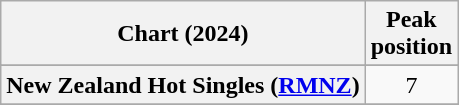<table class="wikitable sortable plainrowheaders" style="text-align:center">
<tr>
<th scope="col">Chart (2024)</th>
<th scope="col">Peak<br>position</th>
</tr>
<tr>
</tr>
<tr>
<th scope="row">New Zealand Hot Singles (<a href='#'>RMNZ</a>)</th>
<td>7</td>
</tr>
<tr>
</tr>
</table>
